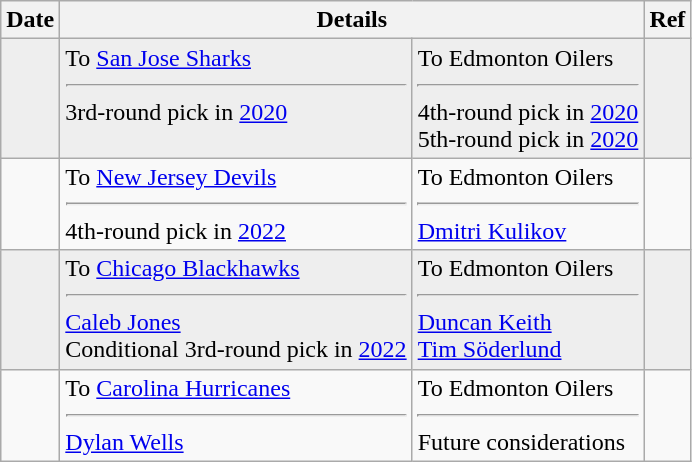<table class="wikitable">
<tr>
<th>Date</th>
<th colspan="2">Details</th>
<th>Ref</th>
</tr>
<tr style="background:#eee;">
<td></td>
<td valign="top">To <a href='#'>San Jose Sharks</a><hr>3rd-round pick in <a href='#'>2020</a></td>
<td valign="top">To Edmonton Oilers<hr>4th-round pick in <a href='#'>2020</a><br>5th-round pick in <a href='#'>2020</a></td>
<td></td>
</tr>
<tr>
<td></td>
<td valign="top">To <a href='#'>New Jersey Devils</a><hr>4th-round pick in <a href='#'>2022</a></td>
<td valign="top">To Edmonton Oilers<hr><a href='#'>Dmitri Kulikov</a></td>
<td></td>
</tr>
<tr style="background:#eee;">
<td></td>
<td valign="top">To <a href='#'>Chicago Blackhawks</a><hr><a href='#'>Caleb Jones</a><br>Conditional 3rd-round pick in <a href='#'>2022</a></td>
<td valign="top">To Edmonton Oilers<hr><a href='#'>Duncan Keith</a><br><a href='#'>Tim Söderlund</a></td>
<td></td>
</tr>
<tr>
<td></td>
<td valign="top">To <a href='#'>Carolina Hurricanes</a><hr><a href='#'>Dylan Wells</a></td>
<td valign="top">To Edmonton Oilers<hr>Future considerations</td>
</tr>
</table>
